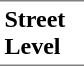<table border=0 cellspacing=0 cellpadding=3>
<tr>
<td style="border-bottom:solid 1px gray;border-top:solid 1px gray;" width=50 valign=top><strong>Street Level</strong></td>
</tr>
</table>
